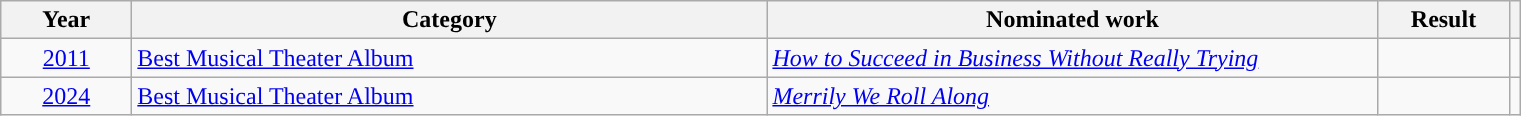<table class=wikitable>
<tr>
<th scope="col" style="width:5em;">Year</th>
<th scope="col" style="width:26em;">Category</th>
<th scope="col" style="width:25em;">Nominated work</th>
<th scope="col" style="width:5em;">Result</th>
<th scope="col"></th>
</tr>
<tr>
<td style="text-align:center;"><a href='#'>2011</a></td>
<td><a href='#'>Best Musical Theater Album</a></td>
<td><em><a href='#'>How to Succeed in Business Without Really Trying</a></em></td>
<td></td>
<td style="text-align:center;"></td>
</tr>
<tr>
<td style="text-align:center;"><a href='#'>2024</a></td>
<td><a href='#'>Best Musical Theater Album</a></td>
<td><em><a href='#'>Merrily We Roll Along</a></em></td>
<td></td>
<td></td>
</tr>
</table>
